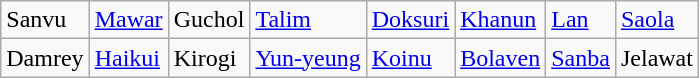<table class="wikitable">
<tr>
<td>Sanvu</td>
<td><a href='#'>Mawar</a></td>
<td>Guchol</td>
<td><a href='#'>Talim</a></td>
<td><a href='#'>Doksuri</a></td>
<td><a href='#'>Khanun</a></td>
<td><a href='#'>Lan</a></td>
<td><a href='#'>Saola</a></td>
</tr>
<tr>
<td>Damrey</td>
<td><a href='#'>Haikui</a></td>
<td>Kirogi</td>
<td><a href='#'>Yun-yeung</a></td>
<td><a href='#'>Koinu</a></td>
<td><a href='#'>Bolaven</a></td>
<td><a href='#'>Sanba</a></td>
<td>Jelawat</td>
</tr>
</table>
